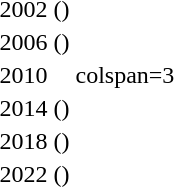<table>
<tr>
<td>2002 ()</td>
<td></td>
<td></td>
<td></td>
</tr>
<tr>
<td>2006 ()</td>
<td></td>
<td></td>
<td></td>
</tr>
<tr>
<td>2010</td>
<td>colspan=3 <em></em></td>
</tr>
<tr>
<td>2014 ()</td>
<td></td>
<td></td>
<td></td>
</tr>
<tr>
<td>2018 ()</td>
<td></td>
<td></td>
<td></td>
</tr>
<tr>
<td>2022 ()</td>
<td></td>
<td></td>
<td></td>
</tr>
</table>
